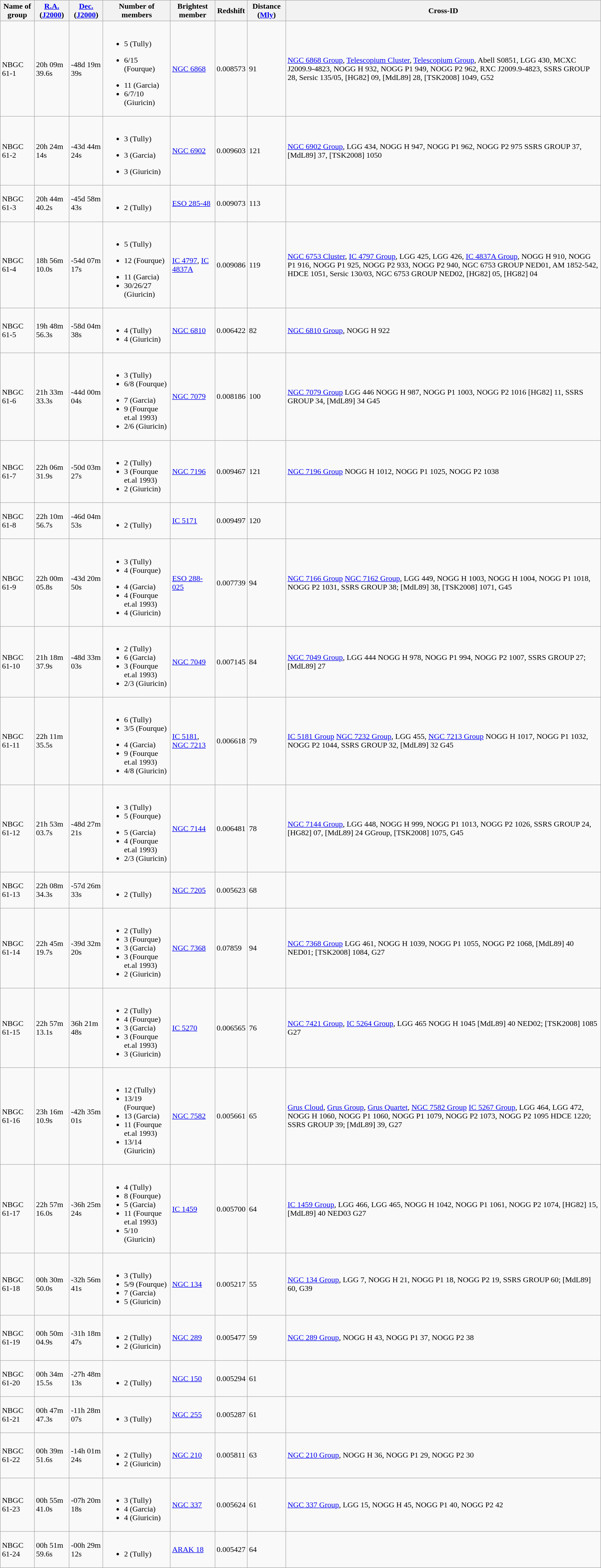<table class="wikitable sortable mw-collapsible">
<tr>
<th>Name of group</th>
<th><a href='#'>R.A.</a> (<a href='#'>J2000</a>)</th>
<th><a href='#'>Dec.</a> (<a href='#'>J2000</a>)</th>
<th>Number of members</th>
<th>Brightest member</th>
<th>Redshift</th>
<th>Distance (<a href='#'>Mly</a>)</th>
<th>Cross-ID</th>
</tr>
<tr>
<td>NBGC 61-1</td>
<td>20h 09m 39.6s</td>
<td>-48d 19m 39s</td>
<td><br><ul><li>5 (Tully)</li></ul><ul><li>6/15 (Fourque)</li></ul><ul><li>11 (Garcia)</li><li>6/7/10 (Giuricin)</li></ul></td>
<td><a href='#'>NGC 6868</a></td>
<td>0.008573</td>
<td>91</td>
<td><a href='#'>NGC 6868 Group</a>, <a href='#'>Telescopium Cluster</a>, <a href='#'>Telescopium Group</a>, Abell S0851, LGG 430, MCXC J2009.9-4823, NOGG H 932, NOGG P1 949, NOGG P2 962, RXC J2009.9-4823, SSRS GROUP 28, Sersic 135/05, [HG82] 09, [MdL89] 28, [TSK2008] 1049, G52</td>
</tr>
<tr>
<td>NBGC 61-2</td>
<td>20h 24m 14s</td>
<td>-43d 44m 24s</td>
<td><br><ul><li>3 (Tully)</li></ul><ul><li>3 (Garcia)</li></ul><ul><li>3 (Giuricin)</li></ul></td>
<td><a href='#'>NGC 6902</a></td>
<td>0.009603</td>
<td>121</td>
<td><a href='#'>NGC 6902 Group</a>, LGG 434, NOGG H 947, NOGG P1 962, NOGG P2 975 SSRS GROUP 37, [MdL89] 37, [TSK2008] 1050</td>
</tr>
<tr>
<td>NBGC 61-3</td>
<td>20h 44m 40.2s</td>
<td>-45d 58m 43s</td>
<td><br><ul><li>2 (Tully)</li></ul></td>
<td><a href='#'>ESO 285-48</a></td>
<td>0.009073</td>
<td>113</td>
<td></td>
</tr>
<tr>
<td>NBGC 61-4</td>
<td>18h 56m 10.0s</td>
<td>-54d 07m 17s</td>
<td><br><ul><li>5 (Tully)</li></ul><ul><li>12 (Fourque)</li></ul><ul><li>11 (Garcia)</li><li>30/26/27 (Giuricin)</li></ul></td>
<td><a href='#'>IC 4797</a>, <a href='#'>IC 4837A</a></td>
<td>0.009086</td>
<td>119</td>
<td><a href='#'>NGC 6753 Cluster</a>, <a href='#'>IC 4797 Group</a>, LGG 425, LGG 426, <a href='#'>IC 4837A Group</a>, NOGG H 910, NOGG P1 916, NOGG P1 925, NOGG P2 933, NOGG P2 940, NGC 6753 GROUP NED01, AM 1852-542, HDCE 1051, Sersic 130/03, NGC 6753 GROUP NED02, [HG82] 05, [HG82] 04</td>
</tr>
<tr>
<td>NBGC 61-5</td>
<td>19h 48m 56.3s</td>
<td>-58d 04m 38s</td>
<td><br><ul><li>4 (Tully)</li><li>4 (Giuricin)</li></ul></td>
<td><a href='#'>NGC 6810</a></td>
<td>0.006422</td>
<td>82</td>
<td><a href='#'>NGC 6810 Group</a>, NOGG H 922</td>
</tr>
<tr>
<td>NBGC 61-6</td>
<td>21h 33m 33.3s</td>
<td>-44d 00m 04s</td>
<td><br><ul><li>3 (Tully)</li><li>6/8 (Fourque)</li></ul><ul><li>7 (Garcia)</li><li>9 (Fourque et.al 1993)</li><li>2/6 (Giuricin)</li></ul></td>
<td><a href='#'>NGC 7079</a></td>
<td>0.008186</td>
<td>100</td>
<td><a href='#'>NGC 7079 Group</a>  LGG 446 NOGG H 987, NOGG P1 1003, NOGG P2 1016 [HG82] 11, SSRS GROUP 34, [MdL89] 34 G45</td>
</tr>
<tr>
<td>NBGC 61-7</td>
<td>22h 06m 31.9s</td>
<td>-50d 03m 27s</td>
<td><br><ul><li>2 (Tully)</li><li>3 (Fourque et.al 1993)</li><li>2 (Giuricin)</li></ul></td>
<td><a href='#'>NGC 7196</a></td>
<td>0.009467</td>
<td>121</td>
<td><a href='#'>NGC 7196 Group</a> NOGG H 1012, NOGG P1 1025, NOGG P2 1038</td>
</tr>
<tr>
<td>NBGC 61-8</td>
<td>22h 10m 56.7s</td>
<td>-46d 04m 53s</td>
<td><br><ul><li>2 (Tully)</li></ul></td>
<td><a href='#'>IC 5171</a></td>
<td>0.009497</td>
<td>120</td>
<td></td>
</tr>
<tr>
<td>NBGC 61-9</td>
<td>22h 00m 05.8s</td>
<td>-43d 20m 50s</td>
<td><br><ul><li>3 (Tully)</li><li>4 (Fourque)</li></ul><ul><li>4 (Garcia)</li><li>4 (Fourque et.al 1993)</li><li>4 (Giuricin)</li></ul></td>
<td><a href='#'>ESO 288-025</a></td>
<td>0.007739</td>
<td>94</td>
<td><a href='#'>NGC 7166 Group</a> <a href='#'>NGC 7162 Group</a>, LGG 449, NOGG H 1003, NOGG H 1004, NOGG P1 1018, NOGG P2 1031, SSRS GROUP 38; [MdL89] 38, [TSK2008] 1071, G45</td>
</tr>
<tr>
<td>NBGC 61-10</td>
<td>21h 18m 37.9s</td>
<td>-48d 33m 03s</td>
<td><br><ul><li>2 (Tully)</li><li>6 (Garcia)</li><li>3 (Fourque et.al 1993)</li><li>2/3 (Giuricin)</li></ul></td>
<td><a href='#'>NGC 7049</a></td>
<td>0.007145</td>
<td>84</td>
<td><a href='#'>NGC 7049 Group</a>, LGG 444 NOGG H 978, NOGG P1 994, NOGG P2 1007, SSRS GROUP 27; [MdL89] 27</td>
</tr>
<tr>
<td>NBGC 61-11</td>
<td>22h 11m 35.5s</td>
<td></td>
<td><br><ul><li>6 (Tully)</li><li>3/5 (Fourque)</li></ul><ul><li>4 (Garcia)</li><li>9 (Fourque et.al 1993)</li><li>4/8 (Giuricin)</li></ul></td>
<td><a href='#'>IC 5181</a>, <a href='#'>NGC  7213</a></td>
<td>0.006618</td>
<td>79</td>
<td><a href='#'>IC 5181 Group</a> <a href='#'>NGC 7232 Group</a>, LGG 455, <a href='#'>NGC 7213 Group</a> NOGG H 1017, NOGG P1 1032, NOGG P2 1044, SSRS GROUP 32, [MdL89] 32 G45</td>
</tr>
<tr>
<td>NBGC 61-12</td>
<td>21h 53m 03.7s</td>
<td>-48d 27m 21s</td>
<td><br><ul><li>3 (Tully)</li><li>5 (Fourque)</li></ul><ul><li>5 (Garcia)</li><li>4 (Fourque et.al 1993)</li><li>2/3 (Giuricin)</li></ul></td>
<td><a href='#'>NGC 7144</a></td>
<td>0.006481</td>
<td>78</td>
<td><a href='#'>NGC 7144 Group</a>, LGG 448, NOGG H 999, NOGG P1 1013, NOGG P2 1026, SSRS GROUP 24, [HG82] 07, [MdL89] 24 GGroup, [TSK2008] 1075, G45</td>
</tr>
<tr>
<td>NBGC 61-13</td>
<td>22h 08m 34.3s</td>
<td>-57d 26m 33s</td>
<td><br><ul><li>2 (Tully)</li></ul></td>
<td><a href='#'>NGC 7205</a></td>
<td>0.005623</td>
<td>68</td>
<td></td>
</tr>
<tr>
<td>NBGC 61-14</td>
<td>22h 45m 19.7s</td>
<td>-39d 32m 20s</td>
<td><br><ul><li>2 (Tully)</li><li>3 (Fourque)</li><li>3 (Garcia)</li><li>3 (Fourque et.al 1993)</li><li>2 (Giuricin)</li></ul></td>
<td><a href='#'>NGC 7368</a></td>
<td>0.07859</td>
<td>94</td>
<td><a href='#'>NGC 7368 Group</a> LGG 461, NOGG H 1039, NOGG P1 1055, NOGG P2 1068, [MdL89] 40 NED01; [TSK2008] 1084, G27</td>
</tr>
<tr>
<td>NBGC 61-15</td>
<td>22h 57m 13.1s</td>
<td>36h 21m 48s</td>
<td><br><ul><li>2 (Tully)</li><li>4 (Fourque)</li><li>3 (Garcia)</li><li>3 (Fourque et.al 1993)</li><li>3 (Giuricin)</li></ul></td>
<td><a href='#'>IC 5270</a></td>
<td>0.006565</td>
<td>76</td>
<td><a href='#'>NGC 7421 Group</a>, <a href='#'>IC 5264 Group</a>, LGG 465 NOGG H 1045 [MdL89] 40 NED02; [TSK2008] 1085 G27</td>
</tr>
<tr>
<td>NBGC 61-16</td>
<td>23h 16m 10.9s</td>
<td>-42h 35m 01s</td>
<td><br><ul><li>12 (Tully)</li><li>13/19 (Fourque)</li><li>13 (Garcia)</li><li>11 (Fourque et.al 1993)</li><li>13/14 (Giuricin)</li></ul></td>
<td><a href='#'>NGC 7582</a></td>
<td>0.005661</td>
<td>65</td>
<td><a href='#'>Grus Cloud</a>, <a href='#'>Grus Group</a>, <a href='#'>Grus Quartet</a>, <a href='#'>NGC 7582 Group</a> <a href='#'>IC 5267 Group</a>, LGG 464, LGG 472,  NOGG H 1060, NOGG P1 1060, NOGG P1 1079, NOGG P2 1073, NOGG P2 1095 HDCE 1220; SSRS GROUP 39; [MdL89] 39, G27</td>
</tr>
<tr>
<td>NBGC 61-17</td>
<td>22h 57m 16.0s</td>
<td>-36h 25m 24s</td>
<td><br><ul><li>4 (Tully)</li><li>8 (Fourque)</li><li>5 (Garcia)</li><li>11 (Fourque et.al 1993)</li><li>5/10 (Giuricin)</li></ul></td>
<td><a href='#'>IC 1459</a></td>
<td>0.005700</td>
<td>64</td>
<td><a href='#'>IC 1459 Group</a>, LGG 466, LGG 465,  NOGG H 1042, NOGG P1 1061, NOGG P2 1074, [HG82] 15, [MdL89] 40 NED03 G27</td>
</tr>
<tr>
<td>NBGC 61-18</td>
<td>00h 30m 50.0s</td>
<td>-32h 56m 41s</td>
<td><br><ul><li>3 (Tully)</li><li>5/9 (Fourque)</li><li>7 (Garcia)</li><li>5 (Giuricin)</li></ul></td>
<td><a href='#'>NGC 134</a></td>
<td>0.005217</td>
<td>55</td>
<td><a href='#'>NGC 134 Group</a>, LGG 7, NOGG H 21, NOGG P1 18, NOGG P2 19, SSRS GROUP 60; [MdL89] 60, G39</td>
</tr>
<tr>
<td>NBGC 61-19</td>
<td>00h 50m 04.9s</td>
<td>-31h 18m 47s</td>
<td><br><ul><li>2 (Tully)</li><li>2 (Giuricin)</li></ul></td>
<td><a href='#'>NGC 289</a></td>
<td>0.005477</td>
<td>59</td>
<td><a href='#'>NGC 289 Group</a>, NOGG H 43, NOGG P1 37, NOGG P2 38</td>
</tr>
<tr>
<td>NBGC 61-20</td>
<td>00h 34m 15.5s</td>
<td>-27h 48m 13s</td>
<td><br><ul><li>2 (Tully)</li></ul></td>
<td><a href='#'>NGC 150</a></td>
<td>0.005294</td>
<td>61</td>
<td></td>
</tr>
<tr>
<td>NBGC 61-21</td>
<td>00h 47m 47.3s</td>
<td>-11h 28m 07s</td>
<td><br><ul><li>3 (Tully)</li></ul></td>
<td><a href='#'>NGC 255</a></td>
<td>0.005287</td>
<td>61</td>
<td></td>
</tr>
<tr>
<td>NBGC 61-22</td>
<td>00h 39m<br>51.6s</td>
<td>-14h 01m 24s</td>
<td><br><ul><li>2 (Tully)</li><li>2 (Giuricin)</li></ul></td>
<td><a href='#'>NGC 210</a></td>
<td>0.005811</td>
<td>63</td>
<td><a href='#'>NGC 210 Group</a>, NOGG H 36, NOGG P1 29, NOGG P2 30</td>
</tr>
<tr>
<td>NBGC 61-23</td>
<td>00h 55m<br>41.0s</td>
<td>-07h 20m 18s</td>
<td><br><ul><li>3 (Tully)</li><li>4 (Garcia)</li><li>4 (Giuricin)</li></ul></td>
<td><a href='#'>NGC 337</a></td>
<td>0.005624</td>
<td>61</td>
<td><a href='#'>NGC 337 Group</a>, LGG 15, NOGG H 45, NOGG P1 40, NOGG P2 42</td>
</tr>
<tr>
<td>NBGC 61-24</td>
<td>00h 51m<br>59.6s</td>
<td>-00h 29m 12s</td>
<td><br><ul><li>2 (Tully)</li></ul></td>
<td><a href='#'>ARAK 18</a></td>
<td>0.005427</td>
<td>64</td>
<td></td>
</tr>
</table>
